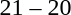<table style="text-align:center">
<tr>
<th width=200></th>
<th width=100></th>
<th width=200></th>
</tr>
<tr>
<td align=right><strong></strong></td>
<td>21 – 20</td>
<td align=left></td>
</tr>
</table>
